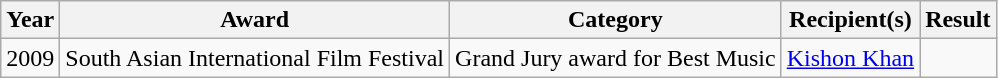<table class="wikitable sortable">
<tr>
<th>Year</th>
<th>Award</th>
<th>Category</th>
<th>Recipient(s)</th>
<th>Result</th>
</tr>
<tr>
<td>2009</td>
<td>South Asian International Film Festival</td>
<td>Grand Jury award for Best Music</td>
<td><a href='#'>Kishon Khan</a></td>
<td></td>
</tr>
</table>
